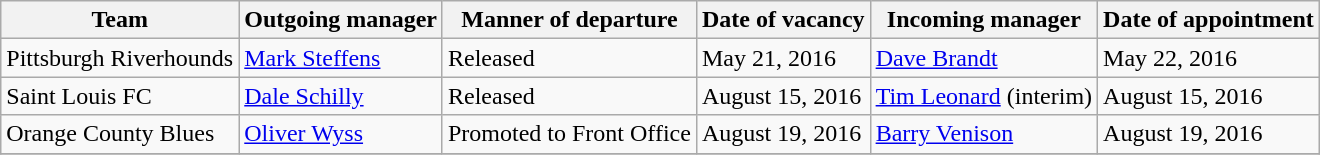<table class="wikitable sortable">
<tr>
<th>Team</th>
<th>Outgoing manager</th>
<th>Manner of departure</th>
<th>Date of vacancy</th>
<th>Incoming manager</th>
<th>Date of appointment</th>
</tr>
<tr>
<td>Pittsburgh Riverhounds</td>
<td> <a href='#'>Mark Steffens</a></td>
<td>Released</td>
<td>May 21, 2016</td>
<td> <a href='#'>Dave Brandt</a></td>
<td>May 22, 2016 </td>
</tr>
<tr>
<td>Saint Louis FC</td>
<td> <a href='#'>Dale Schilly</a></td>
<td>Released</td>
<td>August 15, 2016</td>
<td> <a href='#'>Tim Leonard</a> (interim)</td>
<td>August 15, 2016 </td>
</tr>
<tr>
<td>Orange County Blues</td>
<td> <a href='#'>Oliver Wyss</a></td>
<td>Promoted to Front Office</td>
<td>August 19, 2016</td>
<td> <a href='#'>Barry Venison</a></td>
<td>August 19, 2016 </td>
</tr>
<tr>
</tr>
</table>
